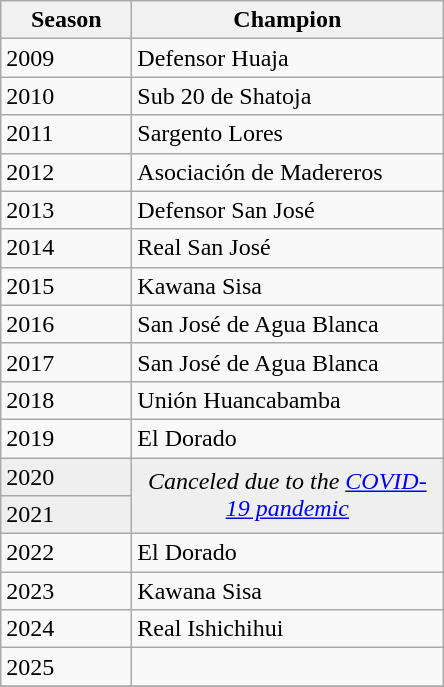<table class="wikitable sortable">
<tr>
<th width=80px>Season</th>
<th width=200px>Champion</th>
</tr>
<tr>
<td>2009</td>
<td>Defensor Huaja</td>
</tr>
<tr>
<td>2010</td>
<td>Sub 20 de Shatoja</td>
</tr>
<tr>
<td>2011</td>
<td>Sargento Lores</td>
</tr>
<tr>
<td>2012</td>
<td>Asociación de Madereros</td>
</tr>
<tr>
<td>2013</td>
<td>Defensor San José</td>
</tr>
<tr>
<td>2014</td>
<td>Real San José</td>
</tr>
<tr>
<td>2015</td>
<td>Kawana Sisa</td>
</tr>
<tr>
<td>2016</td>
<td>San José de Agua Blanca</td>
</tr>
<tr>
<td>2017</td>
<td>San José de Agua Blanca</td>
</tr>
<tr>
<td>2018</td>
<td>Unión Huancabamba</td>
</tr>
<tr>
<td>2019</td>
<td>El Dorado</td>
</tr>
<tr bgcolor=#efefef>
<td>2020</td>
<td rowspan=2 colspan="1" align=center><em>Canceled due to the <a href='#'>COVID-19 pandemic</a></em></td>
</tr>
<tr bgcolor=#efefef>
<td>2021</td>
</tr>
<tr>
<td>2022</td>
<td>El Dorado</td>
</tr>
<tr>
<td>2023</td>
<td>Kawana Sisa</td>
</tr>
<tr>
<td>2024</td>
<td>Real Ishichihui</td>
</tr>
<tr>
<td>2025</td>
<td></td>
</tr>
<tr>
</tr>
</table>
